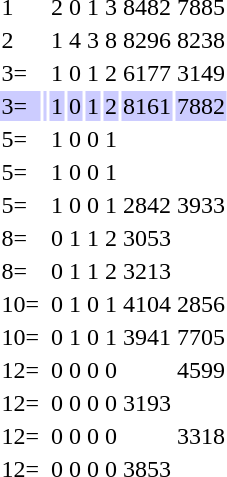<table>
<tr>
<td>1</td>
<td align="left"></td>
<td>2</td>
<td>0</td>
<td>1</td>
<td>3</td>
<td>8482</td>
<td>7885</td>
</tr>
<tr>
<td>2</td>
<td align="left"></td>
<td>1</td>
<td>4</td>
<td>3</td>
<td>8</td>
<td>8296</td>
<td>8238</td>
</tr>
<tr>
<td>3=</td>
<td align="left"></td>
<td>1</td>
<td>0</td>
<td>1</td>
<td>2</td>
<td>6177</td>
<td>3149</td>
</tr>
<tr style="background-color:#ccccff">
<td>3=</td>
<td align="left"></td>
<td>1</td>
<td>0</td>
<td>1</td>
<td>2</td>
<td>8161</td>
<td>7882</td>
</tr>
<tr>
<td>5=</td>
<td align="left"></td>
<td>1</td>
<td>0</td>
<td>0</td>
<td>1</td>
<td></td>
<td></td>
</tr>
<tr>
<td>5=</td>
<td align="left"></td>
<td>1</td>
<td>0</td>
<td>0</td>
<td>1</td>
<td></td>
<td></td>
</tr>
<tr>
<td>5=</td>
<td align="left"></td>
<td>1</td>
<td>0</td>
<td>0</td>
<td>1</td>
<td>2842</td>
<td>3933</td>
</tr>
<tr>
<td>8=</td>
<td align="left"></td>
<td>0</td>
<td>1</td>
<td>1</td>
<td>2</td>
<td>3053</td>
<td></td>
</tr>
<tr>
<td>8=</td>
<td align="left"></td>
<td>0</td>
<td>1</td>
<td>1</td>
<td>2</td>
<td>3213</td>
<td></td>
</tr>
<tr>
<td>10=</td>
<td align="left"></td>
<td>0</td>
<td>1</td>
<td>0</td>
<td>1</td>
<td>4104</td>
<td>2856</td>
</tr>
<tr>
<td>10=</td>
<td align="left"></td>
<td>0</td>
<td>1</td>
<td>0</td>
<td>1</td>
<td>3941</td>
<td>7705</td>
</tr>
<tr>
<td>12=</td>
<td align="left"></td>
<td>0</td>
<td>0</td>
<td>0</td>
<td>0</td>
<td></td>
<td>4599</td>
</tr>
<tr>
<td>12=</td>
<td align="left"></td>
<td>0</td>
<td>0</td>
<td>0</td>
<td>0</td>
<td>3193</td>
<td></td>
</tr>
<tr>
<td>12=</td>
<td align="left"></td>
<td>0</td>
<td>0</td>
<td>0</td>
<td>0</td>
<td></td>
<td>3318</td>
</tr>
<tr>
<td>12=</td>
<td align="left"></td>
<td>0</td>
<td>0</td>
<td>0</td>
<td>0</td>
<td>3853</td>
<td></td>
</tr>
</table>
